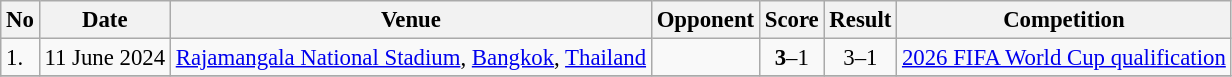<table class="wikitable" style="font-size:95%;">
<tr>
<th>No</th>
<th>Date</th>
<th>Venue</th>
<th>Opponent</th>
<th>Score</th>
<th>Result</th>
<th>Competition</th>
</tr>
<tr>
<td>1.</td>
<td>11 June 2024</td>
<td><a href='#'>Rajamangala National Stadium</a>, <a href='#'>Bangkok</a>, <a href='#'>Thailand</a></td>
<td></td>
<td align=center><strong>3</strong>–1</td>
<td align=center>3–1</td>
<td><a href='#'>2026 FIFA World Cup qualification</a></td>
</tr>
<tr>
</tr>
</table>
